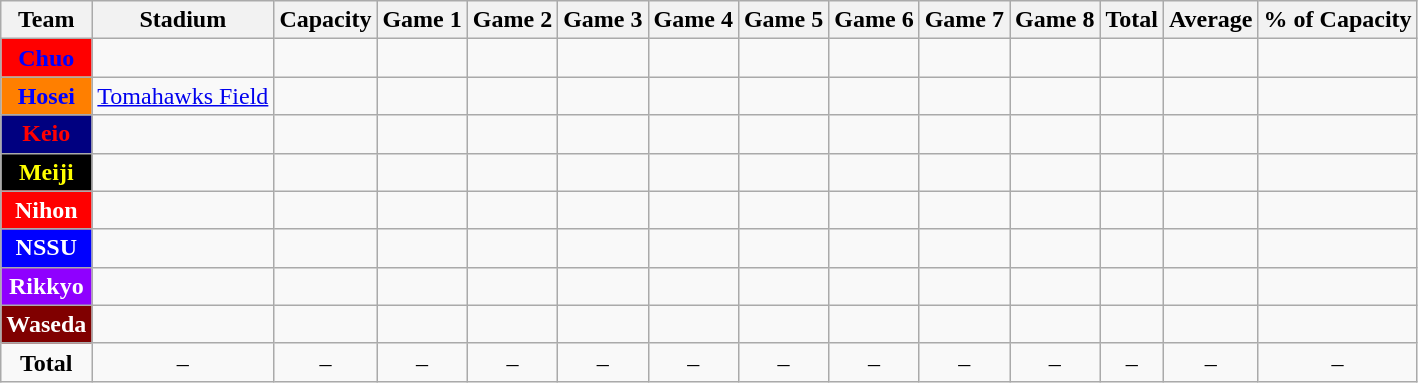<table class="wikitable sortable">
<tr>
<th>Team</th>
<th>Stadium</th>
<th>Capacity</th>
<th>Game 1</th>
<th>Game 2</th>
<th>Game 3</th>
<th>Game 4</th>
<th>Game 5</th>
<th>Game 6</th>
<th>Game 7</th>
<th>Game 8</th>
<th>Total</th>
<th>Average</th>
<th>% of Capacity</th>
</tr>
<tr>
<th style="background:#FF0000; color:#0000FF;">Chuo</th>
<td></td>
<td></td>
<td></td>
<td></td>
<td></td>
<td></td>
<td></td>
<td></td>
<td></td>
<td></td>
<td></td>
<td></td>
<td></td>
</tr>
<tr>
<th style="background:#FF7F00; color:#0000FF;">Hosei</th>
<td><a href='#'>Tomahawks Field</a></td>
<td></td>
<td></td>
<td></td>
<td></td>
<td></td>
<td></td>
<td></td>
<td></td>
<td></td>
<td></td>
<td></td>
<td></td>
</tr>
<tr>
<th style="background:#000080; color:#FF0000;">Keio</th>
<td></td>
<td></td>
<td></td>
<td></td>
<td></td>
<td></td>
<td></td>
<td></td>
<td></td>
<td></td>
<td></td>
<td></td>
<td></td>
</tr>
<tr>
<th style="background: #000000; color:#FFFF00;">Meiji</th>
<td></td>
<td></td>
<td></td>
<td></td>
<td></td>
<td></td>
<td></td>
<td></td>
<td></td>
<td></td>
<td></td>
<td></td>
<td></td>
</tr>
<tr>
<th style="background:#FF0000; color:#FFFFFF;">Nihon</th>
<td></td>
<td></td>
<td></td>
<td></td>
<td></td>
<td></td>
<td></td>
<td></td>
<td></td>
<td></td>
<td></td>
<td></td>
<td></td>
</tr>
<tr>
<th style="background:#0000FF; color:#FFFFFF;">NSSU</th>
<td></td>
<td></td>
<td></td>
<td></td>
<td></td>
<td></td>
<td></td>
<td></td>
<td></td>
<td></td>
<td></td>
<td></td>
<td></td>
</tr>
<tr>
<th style="background:#8F00FF; color:#FFFFFF;">Rikkyo</th>
<td></td>
<td></td>
<td></td>
<td></td>
<td></td>
<td></td>
<td></td>
<td></td>
<td></td>
<td></td>
<td></td>
<td></td>
<td></td>
</tr>
<tr>
<th style="background:#800000; color:#ffffff;">Waseda</th>
<td></td>
<td></td>
<td></td>
<td></td>
<td></td>
<td></td>
<td></td>
<td></td>
<td></td>
<td></td>
<td></td>
<td></td>
<td></td>
</tr>
<tr>
<td align=center><strong>Total</strong></td>
<td align=center>–</td>
<td align=center>–</td>
<td align=center>–</td>
<td align=center>–</td>
<td align=center>–</td>
<td align=center>–</td>
<td align=center>–</td>
<td align=center>–</td>
<td align=center>–</td>
<td align=center>–</td>
<td align=center>–</td>
<td align=center>–</td>
<td align=center>–</td>
</tr>
</table>
